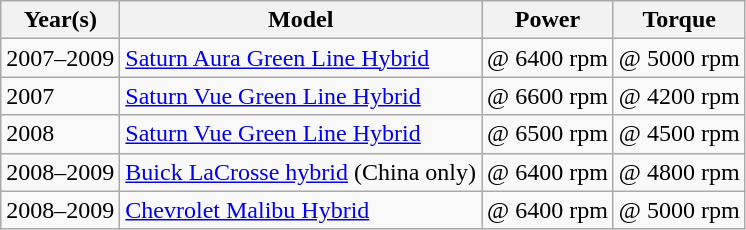<table class="wikitable">
<tr>
<th scope="col">Year(s)</th>
<th scope="col">Model</th>
<th scope="col">Power</th>
<th scope="col">Torque</th>
</tr>
<tr>
<td>2007–2009</td>
<td><a href='#'>Saturn Aura Green Line Hybrid</a></td>
<td> @ 6400 rpm</td>
<td> @ 5000 rpm</td>
</tr>
<tr>
<td>2007</td>
<td><a href='#'>Saturn Vue Green Line Hybrid</a></td>
<td> @ 6600 rpm</td>
<td> @ 4200 rpm</td>
</tr>
<tr>
<td>2008</td>
<td><a href='#'>Saturn Vue Green Line Hybrid</a></td>
<td> @ 6500 rpm</td>
<td> @ 4500 rpm</td>
</tr>
<tr>
<td>2008–2009</td>
<td><a href='#'>Buick LaCrosse hybrid</a> (China only)</td>
<td> @ 6400 rpm</td>
<td> @ 4800 rpm</td>
</tr>
<tr>
<td>2008–2009</td>
<td><a href='#'>Chevrolet Malibu Hybrid</a></td>
<td> @ 6400 rpm</td>
<td> @ 5000 rpm</td>
</tr>
</table>
